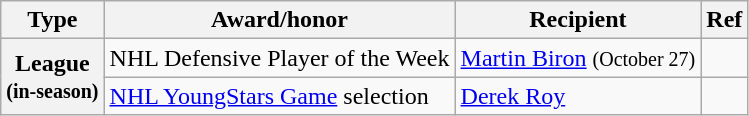<table class="wikitable">
<tr>
<th scope="col">Type</th>
<th scope="col">Award/honor</th>
<th scope="col">Recipient</th>
<th scope="col">Ref</th>
</tr>
<tr>
<th scope="row" rowspan="2">League<br><small>(in-season)</small></th>
<td>NHL Defensive Player of the Week</td>
<td><a href='#'>Martin Biron</a> <small>(October 27)</small></td>
<td></td>
</tr>
<tr>
<td><a href='#'>NHL YoungStars Game</a> selection</td>
<td><a href='#'>Derek Roy</a></td>
<td></td>
</tr>
</table>
